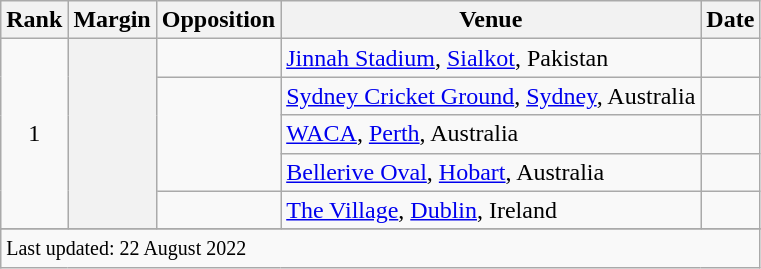<table class="wikitable plainrowheaders sortable">
<tr>
<th scope=col>Rank</th>
<th scope=col>Margin</th>
<th scope=col>Opposition</th>
<th scope=col>Venue</th>
<th scope=col>Date</th>
</tr>
<tr>
<td align=center rowspan=5>1</td>
<th scope=row style=text-align:center; rowspan=5></th>
<td></td>
<td><a href='#'>Jinnah Stadium</a>, <a href='#'>Sialkot</a>, Pakistan</td>
<td></td>
</tr>
<tr>
<td rowspan=3></td>
<td><a href='#'>Sydney Cricket Ground</a>, <a href='#'>Sydney</a>, Australia</td>
<td></td>
</tr>
<tr>
<td><a href='#'>WACA</a>, <a href='#'>Perth</a>, Australia</td>
<td></td>
</tr>
<tr>
<td><a href='#'>Bellerive Oval</a>, <a href='#'>Hobart</a>, Australia</td>
<td></td>
</tr>
<tr>
<td></td>
<td><a href='#'>The Village</a>, <a href='#'>Dublin</a>, Ireland</td>
<td></td>
</tr>
<tr>
</tr>
<tr class=sortbottom>
<td colspan=5><small>Last updated: 22 August 2022</small></td>
</tr>
</table>
